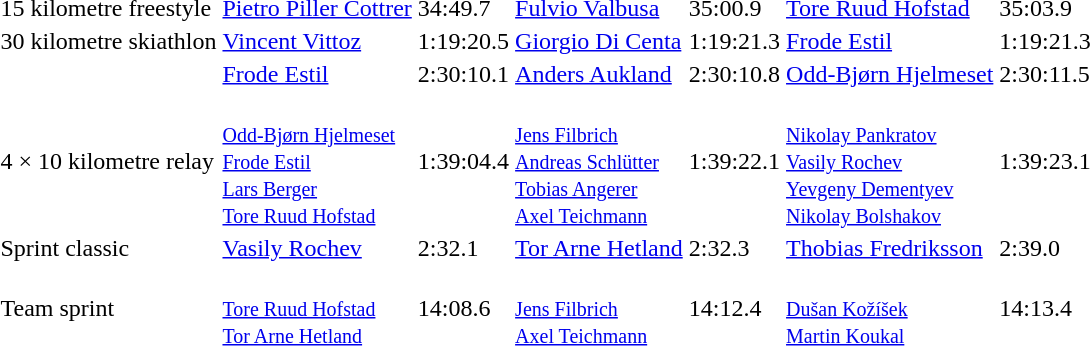<table>
<tr>
<td>15 kilometre freestyle<br></td>
<td><a href='#'>Pietro Piller Cottrer</a><br></td>
<td>34:49.7</td>
<td><a href='#'>Fulvio Valbusa</a><br></td>
<td>35:00.9</td>
<td><a href='#'>Tore Ruud Hofstad</a><br></td>
<td>35:03.9</td>
</tr>
<tr>
<td>30 kilometre skiathlon<br></td>
<td><a href='#'>Vincent Vittoz</a><br></td>
<td>1:19:20.5</td>
<td><a href='#'>Giorgio Di Centa</a><br></td>
<td>1:19:21.3</td>
<td><a href='#'>Frode Estil</a><br></td>
<td>1:19:21.3</td>
</tr>
<tr>
<td><br></td>
<td><a href='#'>Frode Estil</a><br></td>
<td>2:30:10.1</td>
<td><a href='#'>Anders Aukland</a><br></td>
<td>2:30:10.8</td>
<td><a href='#'>Odd-Bjørn Hjelmeset</a><br></td>
<td>2:30:11.5</td>
</tr>
<tr>
<td>4 × 10 kilometre relay<br></td>
<td><br><small><a href='#'>Odd-Bjørn Hjelmeset</a><br><a href='#'>Frode Estil</a><br><a href='#'>Lars Berger</a><br><a href='#'>Tore Ruud Hofstad</a></small></td>
<td>1:39:04.4</td>
<td><br><small><a href='#'>Jens Filbrich</a><br><a href='#'>Andreas Schlütter</a><br><a href='#'>Tobias Angerer</a><br><a href='#'>Axel Teichmann</a></small></td>
<td>1:39:22.1</td>
<td><br><small><a href='#'>Nikolay Pankratov</a><br><a href='#'>Vasily Rochev</a><br><a href='#'>Yevgeny Dementyev</a><br><a href='#'>Nikolay Bolshakov</a></small></td>
<td>1:39:23.1</td>
</tr>
<tr>
<td>Sprint classic<br></td>
<td><a href='#'>Vasily Rochev</a><br></td>
<td>2:32.1</td>
<td><a href='#'>Tor Arne Hetland</a><br></td>
<td>2:32.3</td>
<td><a href='#'>Thobias Fredriksson</a><br></td>
<td>2:39.0</td>
</tr>
<tr>
<td>Team sprint<br></td>
<td><br><small><a href='#'>Tore Ruud Hofstad</a><br><a href='#'>Tor Arne Hetland</a></small></td>
<td>14:08.6</td>
<td><br><small><a href='#'>Jens Filbrich</a><br><a href='#'>Axel Teichmann</a></small></td>
<td>14:12.4</td>
<td><br><small><a href='#'>Dušan Kožíšek</a><br><a href='#'>Martin Koukal</a></small></td>
<td>14:13.4</td>
</tr>
</table>
